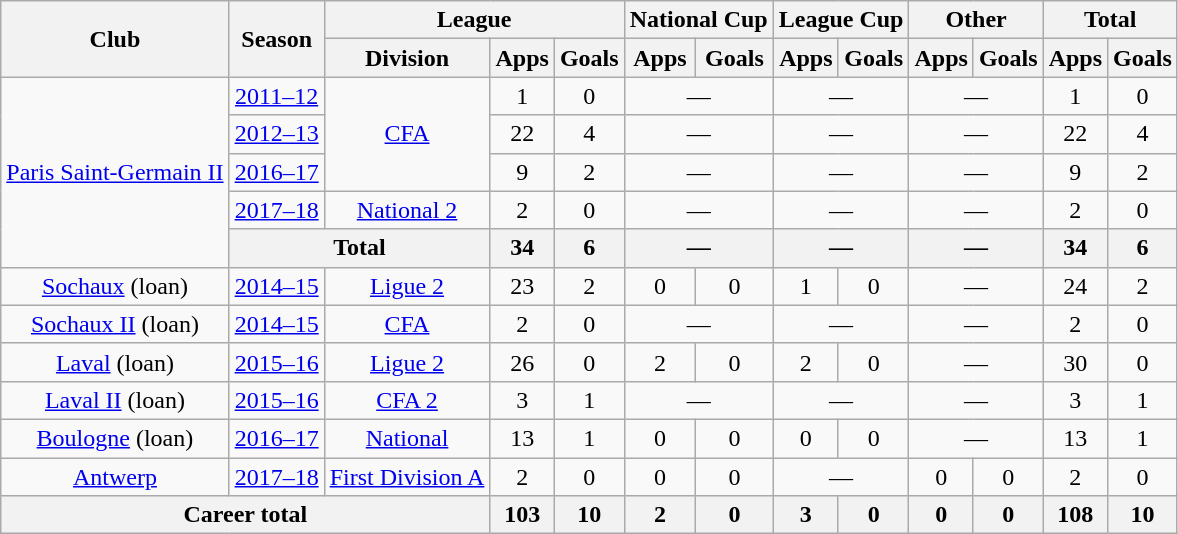<table class="wikitable" style="text-align:center">
<tr>
<th rowspan="2">Club</th>
<th rowspan="2">Season</th>
<th colspan="3">League</th>
<th colspan="2">National Cup</th>
<th colspan="2">League Cup</th>
<th colspan="2">Other</th>
<th colspan="2">Total</th>
</tr>
<tr>
<th>Division</th>
<th>Apps</th>
<th>Goals</th>
<th>Apps</th>
<th>Goals</th>
<th>Apps</th>
<th>Goals</th>
<th>Apps</th>
<th>Goals</th>
<th>Apps</th>
<th>Goals</th>
</tr>
<tr>
<td rowspan="5"><a href='#'>Paris Saint-Germain II</a></td>
<td><a href='#'>2011–12</a></td>
<td rowspan="3"><a href='#'>CFA</a></td>
<td>1</td>
<td>0</td>
<td colspan="2">—</td>
<td colspan="2">—</td>
<td colspan="2">—</td>
<td>1</td>
<td>0</td>
</tr>
<tr>
<td><a href='#'>2012–13</a></td>
<td>22</td>
<td>4</td>
<td colspan="2">—</td>
<td colspan="2">—</td>
<td colspan="2">—</td>
<td>22</td>
<td>4</td>
</tr>
<tr>
<td><a href='#'>2016–17</a></td>
<td>9</td>
<td>2</td>
<td colspan="2">—</td>
<td colspan="2">—</td>
<td colspan="2">—</td>
<td>9</td>
<td>2</td>
</tr>
<tr>
<td><a href='#'>2017–18</a></td>
<td><a href='#'>National 2</a></td>
<td>2</td>
<td>0</td>
<td colspan="2">—</td>
<td colspan="2">—</td>
<td colspan="2">—</td>
<td>2</td>
<td>0</td>
</tr>
<tr>
<th colspan="2">Total</th>
<th>34</th>
<th>6</th>
<th colspan="2">—</th>
<th colspan="2">—</th>
<th colspan="2">—</th>
<th>34</th>
<th>6</th>
</tr>
<tr>
<td><a href='#'>Sochaux</a> (loan)</td>
<td><a href='#'>2014–15</a></td>
<td><a href='#'>Ligue 2</a></td>
<td>23</td>
<td>2</td>
<td>0</td>
<td>0</td>
<td>1</td>
<td>0</td>
<td colspan="2">—</td>
<td>24</td>
<td>2</td>
</tr>
<tr>
<td><a href='#'>Sochaux II</a> (loan)</td>
<td><a href='#'>2014–15</a></td>
<td><a href='#'>CFA</a></td>
<td>2</td>
<td>0</td>
<td colspan="2">—</td>
<td colspan="2">—</td>
<td colspan="2">—</td>
<td>2</td>
<td>0</td>
</tr>
<tr>
<td><a href='#'>Laval</a> (loan)</td>
<td><a href='#'>2015–16</a></td>
<td><a href='#'>Ligue 2</a></td>
<td>26</td>
<td>0</td>
<td>2</td>
<td>0</td>
<td>2</td>
<td>0</td>
<td colspan="2">—</td>
<td>30</td>
<td>0</td>
</tr>
<tr>
<td><a href='#'>Laval II</a> (loan)</td>
<td><a href='#'>2015–16</a></td>
<td><a href='#'>CFA 2</a></td>
<td>3</td>
<td>1</td>
<td colspan="2">—</td>
<td colspan="2">—</td>
<td colspan="2">—</td>
<td>3</td>
<td>1</td>
</tr>
<tr>
<td><a href='#'>Boulogne</a> (loan)</td>
<td><a href='#'>2016–17</a></td>
<td><a href='#'>National</a></td>
<td>13</td>
<td>1</td>
<td>0</td>
<td>0</td>
<td>0</td>
<td>0</td>
<td colspan="2">—</td>
<td>13</td>
<td>1</td>
</tr>
<tr>
<td><a href='#'>Antwerp</a></td>
<td><a href='#'>2017–18</a></td>
<td><a href='#'>First Division A</a></td>
<td>2</td>
<td>0</td>
<td>0</td>
<td>0</td>
<td colspan="2">—</td>
<td>0</td>
<td>0</td>
<td>2</td>
<td>0</td>
</tr>
<tr>
<th colspan="3">Career total</th>
<th>103</th>
<th>10</th>
<th>2</th>
<th>0</th>
<th>3</th>
<th>0</th>
<th>0</th>
<th>0</th>
<th>108</th>
<th>10</th>
</tr>
</table>
